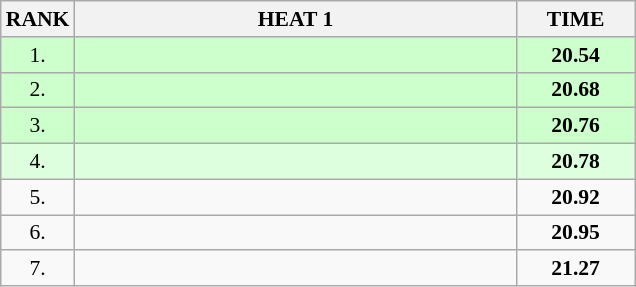<table class="wikitable" style="border-collapse: collapse; font-size: 90%;">
<tr>
<th>RANK</th>
<th style="width: 20em">HEAT 1</th>
<th style="width: 5em">TIME</th>
</tr>
<tr style="background:#ccffcc;">
<td align="center">1.</td>
<td></td>
<td align="center"><strong>20.54</strong></td>
</tr>
<tr style="background:#ccffcc;">
<td align="center">2.</td>
<td></td>
<td align="center"><strong>20.68</strong></td>
</tr>
<tr style="background:#ccffcc;">
<td align="center">3.</td>
<td></td>
<td align="center"><strong>20.76</strong></td>
</tr>
<tr style="background:#ddffdd;">
<td align="center">4.</td>
<td></td>
<td align="center"><strong>20.78</strong></td>
</tr>
<tr>
<td align="center">5.</td>
<td></td>
<td align="center"><strong>20.92</strong></td>
</tr>
<tr>
<td align="center">6.</td>
<td></td>
<td align="center"><strong>20.95</strong></td>
</tr>
<tr>
<td align="center">7.</td>
<td></td>
<td align="center"><strong>21.27</strong></td>
</tr>
</table>
